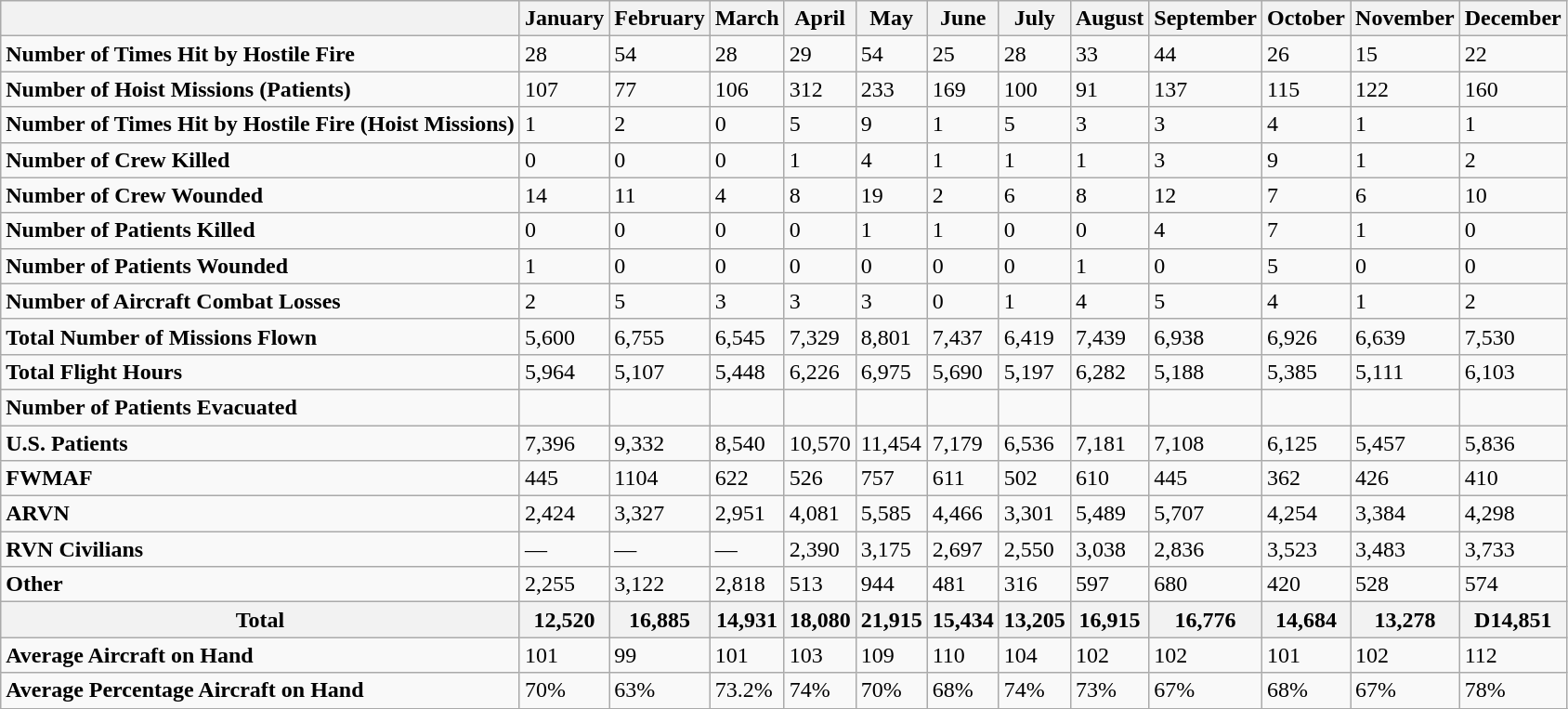<table class="wikitable">
<tr>
<th></th>
<th>January</th>
<th>February</th>
<th>March</th>
<th>April</th>
<th>May</th>
<th>June</th>
<th>July</th>
<th>August</th>
<th>September</th>
<th>October</th>
<th>November</th>
<th>December</th>
</tr>
<tr>
<td><strong>Number of Times Hit by Hostile Fire</strong></td>
<td>28</td>
<td>54</td>
<td>28</td>
<td>29</td>
<td>54</td>
<td>25</td>
<td>28</td>
<td>33</td>
<td>44</td>
<td>26</td>
<td>15</td>
<td>22</td>
</tr>
<tr>
<td><strong>Number of Hoist Missions (Patients)</strong></td>
<td>107</td>
<td>77</td>
<td>106</td>
<td>312</td>
<td>233</td>
<td>169</td>
<td>100</td>
<td>91</td>
<td>137</td>
<td>115</td>
<td>122</td>
<td>160</td>
</tr>
<tr>
<td><strong>Number of Times Hit by Hostile Fire (Hoist Missions)</strong></td>
<td>1</td>
<td>2</td>
<td>0</td>
<td>5</td>
<td>9</td>
<td>1</td>
<td>5</td>
<td>3</td>
<td>3</td>
<td>4</td>
<td>1</td>
<td>1</td>
</tr>
<tr>
<td><strong>Number of Crew Killed</strong></td>
<td>0</td>
<td>0</td>
<td>0</td>
<td>1</td>
<td>4</td>
<td>1</td>
<td>1</td>
<td>1</td>
<td>3</td>
<td>9</td>
<td>1</td>
<td>2</td>
</tr>
<tr>
<td><strong>Number of Crew Wounded</strong></td>
<td>14</td>
<td>11</td>
<td>4</td>
<td>8</td>
<td>19</td>
<td>2</td>
<td>6</td>
<td>8</td>
<td>12</td>
<td>7</td>
<td>6</td>
<td>10</td>
</tr>
<tr>
<td><strong>Number of Patients Killed</strong></td>
<td>0</td>
<td>0</td>
<td>0</td>
<td>0</td>
<td>1</td>
<td>1</td>
<td>0</td>
<td>0</td>
<td>4</td>
<td>7</td>
<td>1</td>
<td>0</td>
</tr>
<tr>
<td><strong>Number of Patients Wounded</strong></td>
<td>1</td>
<td>0</td>
<td>0</td>
<td>0</td>
<td>0</td>
<td>0</td>
<td>0</td>
<td>1</td>
<td>0</td>
<td>5</td>
<td>0</td>
<td>0</td>
</tr>
<tr>
<td><strong>Number of Aircraft Combat Losses</strong></td>
<td>2</td>
<td>5</td>
<td>3</td>
<td>3</td>
<td>3</td>
<td>0</td>
<td>1</td>
<td>4</td>
<td>5</td>
<td>4</td>
<td>1</td>
<td>2</td>
</tr>
<tr>
<td><strong>Total Number of Missions Flown</strong></td>
<td>5,600</td>
<td>6,755</td>
<td>6,545</td>
<td>7,329</td>
<td>8,801</td>
<td>7,437</td>
<td>6,419</td>
<td>7,439</td>
<td>6,938</td>
<td>6,926</td>
<td>6,639</td>
<td>7,530</td>
</tr>
<tr>
<td><strong>Total Flight Hours</strong></td>
<td>5,964</td>
<td>5,107</td>
<td>5,448</td>
<td>6,226</td>
<td>6,975</td>
<td>5,690</td>
<td>5,197</td>
<td>6,282</td>
<td>5,188</td>
<td>5,385</td>
<td>5,111</td>
<td>6,103</td>
</tr>
<tr>
<td><strong>Number of Patients Evacuated</strong></td>
<td></td>
<td></td>
<td></td>
<td></td>
<td></td>
<td></td>
<td></td>
<td></td>
<td></td>
<td></td>
<td></td>
<td></td>
</tr>
<tr>
<td><strong>U.S. Patients</strong></td>
<td>7,396</td>
<td>9,332</td>
<td>8,540</td>
<td>10,570</td>
<td>11,454</td>
<td>7,179</td>
<td>6,536</td>
<td>7,181</td>
<td>7,108</td>
<td>6,125</td>
<td>5,457</td>
<td>5,836</td>
</tr>
<tr>
<td><strong>FWMAF</strong></td>
<td>445</td>
<td>1104</td>
<td>622</td>
<td>526</td>
<td>757</td>
<td>611</td>
<td>502</td>
<td>610</td>
<td>445</td>
<td>362</td>
<td>426</td>
<td>410</td>
</tr>
<tr>
<td><strong>ARVN</strong></td>
<td>2,424</td>
<td>3,327</td>
<td>2,951</td>
<td>4,081</td>
<td>5,585</td>
<td>4,466</td>
<td>3,301</td>
<td>5,489</td>
<td>5,707</td>
<td>4,254</td>
<td>3,384</td>
<td>4,298</td>
</tr>
<tr>
<td><strong>RVN Civilians</strong></td>
<td>—</td>
<td>—</td>
<td>—</td>
<td>2,390</td>
<td>3,175</td>
<td>2,697</td>
<td>2,550</td>
<td>3,038</td>
<td>2,836</td>
<td>3,523</td>
<td>3,483</td>
<td>3,733</td>
</tr>
<tr>
<td><strong>Other</strong></td>
<td>2,255</td>
<td>3,122</td>
<td>2,818</td>
<td>513</td>
<td>944</td>
<td>481</td>
<td>316</td>
<td>597</td>
<td>680</td>
<td>420</td>
<td>528</td>
<td>574</td>
</tr>
<tr>
<th>Total</th>
<th>12,520</th>
<th>16,885</th>
<th>14,931</th>
<th>18,080</th>
<th>21,915</th>
<th>15,434</th>
<th>13,205</th>
<th>16,915</th>
<th>16,776</th>
<th>14,684</th>
<th>13,278</th>
<th>D14,851</th>
</tr>
<tr>
<td><strong>Average Aircraft on Hand</strong></td>
<td>101</td>
<td>99</td>
<td>101</td>
<td>103</td>
<td>109</td>
<td>110</td>
<td>104</td>
<td>102</td>
<td>102</td>
<td>101</td>
<td>102</td>
<td>112</td>
</tr>
<tr>
<td><strong>Average Percentage Aircraft on Hand</strong></td>
<td>70%</td>
<td>63%</td>
<td>73.2%</td>
<td>74%</td>
<td>70%</td>
<td>68%</td>
<td>74%</td>
<td>73%</td>
<td>67%</td>
<td>68%</td>
<td>67%</td>
<td>78%</td>
</tr>
<tr>
</tr>
</table>
